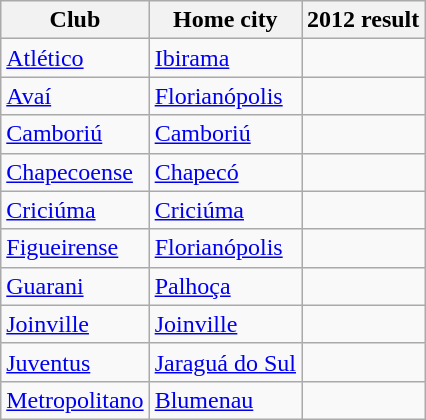<table class="wikitable sortable">
<tr>
<th>Club</th>
<th>Home city</th>
<th>2012 result</th>
</tr>
<tr>
<td><a href='#'>Atlético</a></td>
<td><a href='#'>Ibirama</a></td>
<td></td>
</tr>
<tr>
<td><a href='#'>Avaí</a></td>
<td><a href='#'>Florianópolis</a></td>
<td></td>
</tr>
<tr>
<td><a href='#'>Camboriú</a></td>
<td><a href='#'>Camboriú</a></td>
<td></td>
</tr>
<tr>
<td><a href='#'>Chapecoense</a></td>
<td><a href='#'>Chapecó</a></td>
<td></td>
</tr>
<tr>
<td><a href='#'>Criciúma</a></td>
<td><a href='#'>Criciúma</a></td>
<td></td>
</tr>
<tr>
<td><a href='#'>Figueirense</a></td>
<td><a href='#'>Florianópolis</a></td>
<td></td>
</tr>
<tr>
<td><a href='#'>Guarani</a></td>
<td><a href='#'>Palhoça</a></td>
<td></td>
</tr>
<tr>
<td><a href='#'>Joinville</a></td>
<td><a href='#'>Joinville</a></td>
<td></td>
</tr>
<tr>
<td><a href='#'>Juventus</a></td>
<td><a href='#'>Jaraguá do Sul</a></td>
<td></td>
</tr>
<tr>
<td><a href='#'>Metropolitano</a></td>
<td><a href='#'>Blumenau</a></td>
<td></td>
</tr>
</table>
